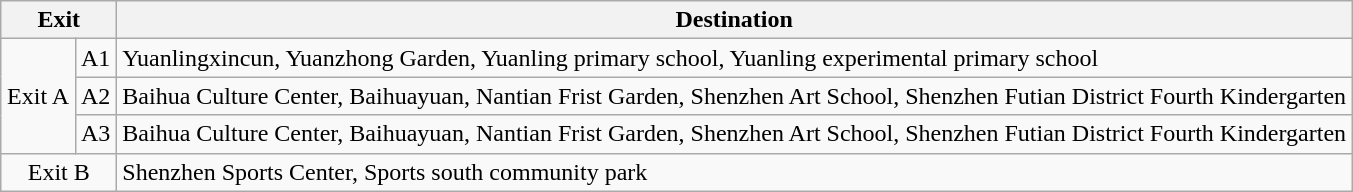<table class="wikitable">
<tr>
<th style="width:70px" colspan="2">Exit</th>
<th>Destination</th>
</tr>
<tr>
<td align="center" rowspan="3">Exit A</td>
<td>A1</td>
<td>Yuanlingxincun, Yuanzhong Garden, Yuanling primary school, Yuanling experimental primary school</td>
</tr>
<tr>
<td>A2</td>
<td>Baihua Culture Center, Baihuayuan, Nantian Frist Garden, Shenzhen Art School, Shenzhen Futian District Fourth Kindergarten</td>
</tr>
<tr>
<td>A3</td>
<td>Baihua Culture Center, Baihuayuan, Nantian Frist Garden, Shenzhen Art School, Shenzhen Futian District Fourth Kindergarten</td>
</tr>
<tr>
<td align="center" colspan="2">Exit B</td>
<td>Shenzhen Sports Center, Sports south community park</td>
</tr>
</table>
